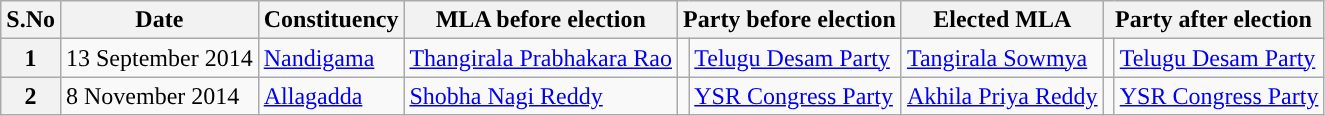<table class="wikitable sortable">
<tr>
<th>S.No</th>
<th>Date</th>
<th>Constituency</th>
<th>MLA before election</th>
<th colspan="2">Party before election</th>
<th>Elected MLA</th>
<th colspan="2">Party after election</th>
</tr>
<tr>
<th>1</th>
<td>13 September 2014</td>
<td><a href='#'>Nandigama</a></td>
<td><a href='#'>Thangirala Prabhakara Rao</a></td>
<td></td>
<td><a href='#'>Telugu Desam Party</a></td>
<td><a href='#'>Tangirala Sowmya</a></td>
<td></td>
<td><a href='#'>Telugu Desam Party</a></td>
</tr>
<tr>
<th>2</th>
<td>8 November 2014</td>
<td><a href='#'>Allagadda</a></td>
<td><a href='#'>Shobha Nagi Reddy</a></td>
<td></td>
<td><a href='#'>YSR Congress Party</a></td>
<td><a href='#'>Akhila Priya Reddy</a></td>
<td></td>
<td><a href='#'>YSR Congress Party</a></td>
</tr>
</table>
